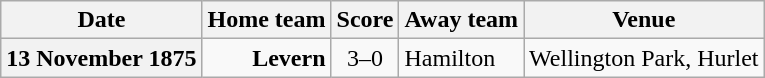<table class="wikitable football-result-list" style="max-width: 80em; text-align: center">
<tr>
<th scope="col">Date</th>
<th scope="col">Home team</th>
<th scope="col">Score</th>
<th scope="col">Away team</th>
<th scope="col">Venue</th>
</tr>
<tr>
<th scope="row">13 November 1875</th>
<td align=right><strong>Levern</strong></td>
<td>3–0</td>
<td align=left>Hamilton</td>
<td align=left>Wellington Park, Hurlet</td>
</tr>
</table>
